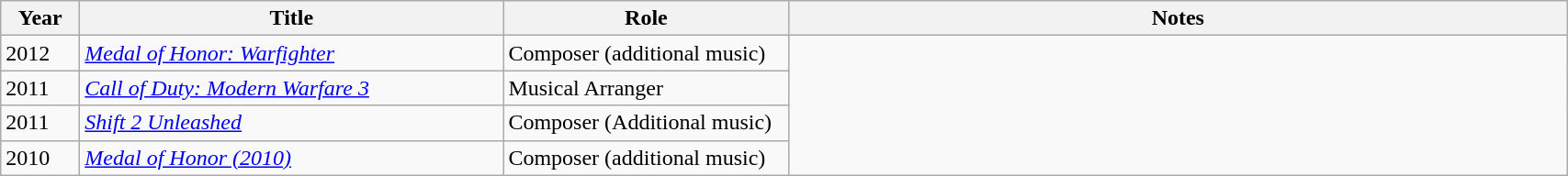<table class="wikitable sortable" width="90%">
<tr>
<th width="50px">Year</th>
<th width="300px">Title</th>
<th width="200px">Role</th>
<th class="unsortable">Notes</th>
</tr>
<tr>
<td>2012</td>
<td><em><a href='#'>Medal of Honor: Warfighter</a></em></td>
<td>Composer (additional music)</td>
</tr>
<tr>
<td>2011</td>
<td><em><a href='#'>Call of Duty: Modern Warfare 3</a></em></td>
<td>Musical Arranger</td>
</tr>
<tr>
<td>2011</td>
<td><em><a href='#'>Shift 2 Unleashed</a></em></td>
<td>Composer (Additional music)</td>
</tr>
<tr>
<td>2010</td>
<td><em><a href='#'>Medal of Honor (2010)</a></em></td>
<td>Composer (additional music)</td>
</tr>
</table>
